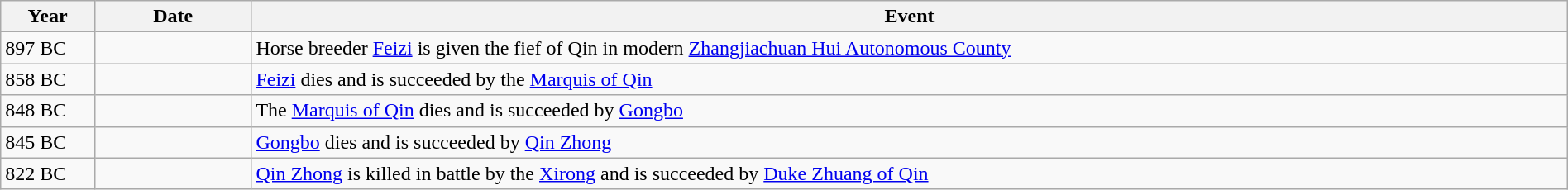<table class="wikitable" width="100%">
<tr>
<th style="width:6%">Year</th>
<th style="width:10%">Date</th>
<th>Event</th>
</tr>
<tr>
<td>897 BC</td>
<td></td>
<td>Horse breeder <a href='#'>Feizi</a> is given the fief of Qin in modern <a href='#'>Zhangjiachuan Hui Autonomous County</a></td>
</tr>
<tr>
<td>858 BC</td>
<td></td>
<td><a href='#'>Feizi</a> dies and is succeeded by the <a href='#'>Marquis of Qin</a></td>
</tr>
<tr>
<td>848 BC</td>
<td></td>
<td>The <a href='#'>Marquis of Qin</a> dies and is succeeded by <a href='#'>Gongbo</a></td>
</tr>
<tr>
<td>845 BC</td>
<td></td>
<td><a href='#'>Gongbo</a> dies and is succeeded by <a href='#'>Qin Zhong</a></td>
</tr>
<tr>
<td>822 BC</td>
<td></td>
<td><a href='#'>Qin Zhong</a> is killed in battle by the <a href='#'>Xirong</a> and is succeeded by <a href='#'>Duke Zhuang of Qin</a></td>
</tr>
</table>
